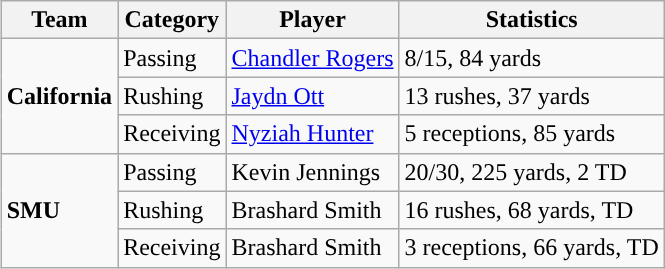<table class="wikitable" style="float: right;">
<tr>
<th>Team</th>
<th>Category</th>
<th>Player</th>
<th>Statistics</th>
</tr>
<tr>
<td rowspan=3><strong>California</strong></td>
<td>Passing</td>
<td><a href='#'>Chandler Rogers</a></td>
<td>8/15, 84 yards</td>
</tr>
<tr>
<td>Rushing</td>
<td><a href='#'>Jaydn Ott</a></td>
<td>13 rushes, 37 yards</td>
</tr>
<tr>
<td>Receiving</td>
<td><a href='#'>Nyziah Hunter</a></td>
<td>5 receptions, 85 yards</td>
</tr>
<tr>
<td rowspan=3><strong>SMU</strong></td>
<td>Passing</td>
<td>Kevin Jennings</td>
<td>20/30, 225 yards, 2 TD</td>
</tr>
<tr>
<td>Rushing</td>
<td>Brashard Smith</td>
<td>16 rushes, 68 yards, TD</td>
</tr>
<tr>
<td>Receiving</td>
<td>Brashard Smith</td>
<td>3 receptions, 66 yards, TD</td>
</tr>
</table>
